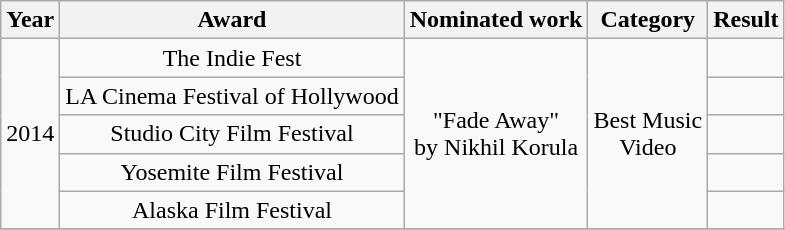<table class="wikitable plainrowheaders" style="text-align:center;">
<tr>
<th>Year</th>
<th>Award</th>
<th>Nominated work</th>
<th>Category</th>
<th>Result</th>
</tr>
<tr>
<td rowspan="5">2014</td>
<td rowspan="1">The Indie Fest</td>
<td rowspan="5">"Fade Away"<br>by Nikhil Korula</td>
<td rowspan="5">Best Music<br>Video</td>
<td></td>
</tr>
<tr>
<td rowspan="1">LA Cinema Festival of Hollywood</td>
<td></td>
</tr>
<tr>
<td rowspan="1">Studio City Film Festival</td>
<td></td>
</tr>
<tr>
<td rowspan="1">Yosemite Film Festival</td>
<td></td>
</tr>
<tr>
<td rowspan="1">Alaska Film Festival</td>
<td></td>
</tr>
<tr>
</tr>
</table>
